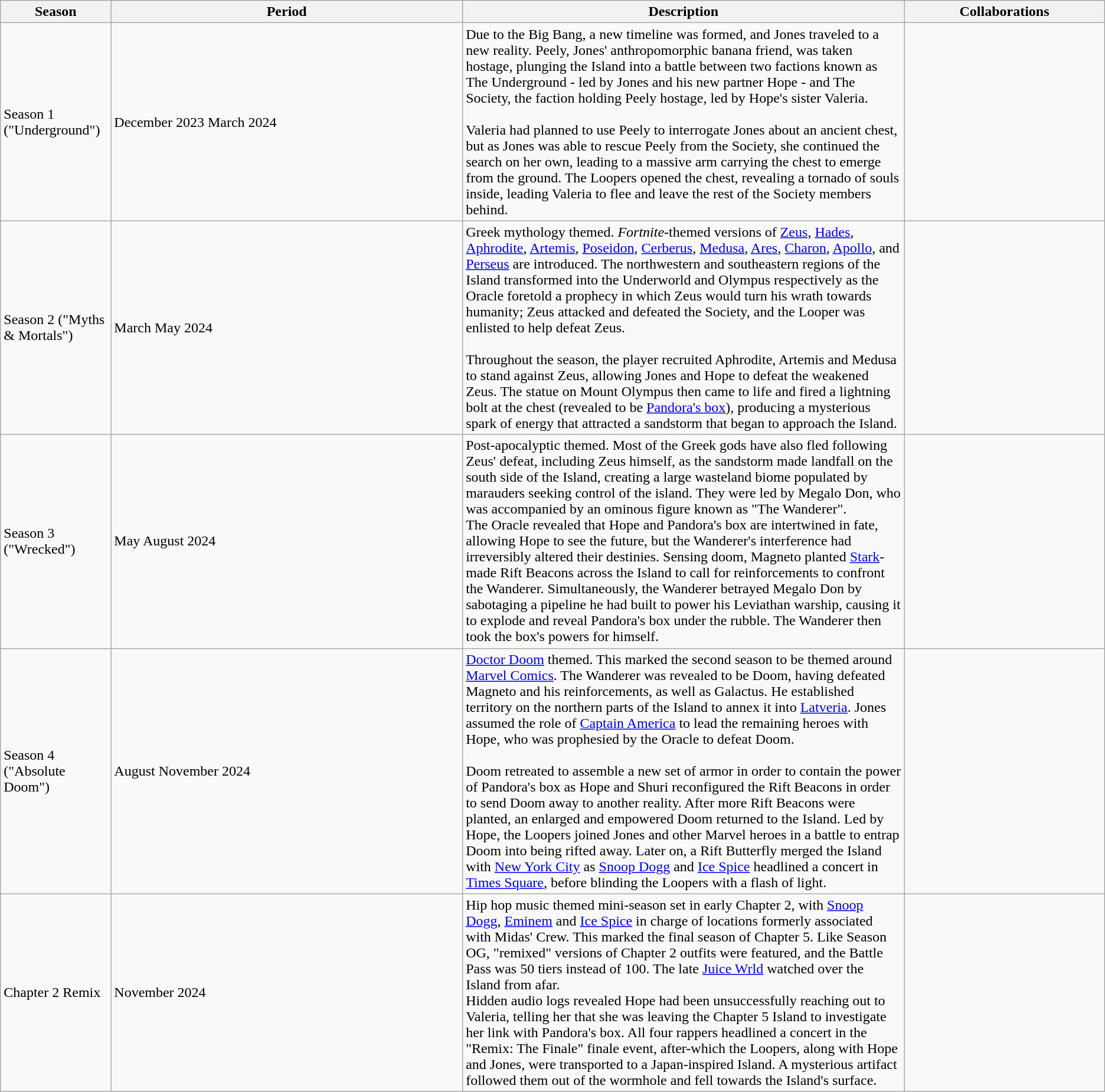<table class="wikitable">
<tr>
<th width=10%>Season</th>
<th>Period</th>
<th width=40%>Description</th>
<th>Collaborations</th>
</tr>
<tr>
<td>Season 1 ("Underground")</td>
<td>December 2023  March 2024</td>
<td>Due to the Big Bang, a new timeline was formed, and Jones traveled to a new reality. Peely, Jones' anthropomorphic banana friend, was taken hostage, plunging the Island into a battle between two factions known as The Underground - led by Jones and his new partner Hope - and The Society, the faction holding Peely hostage, led by Hope's sister Valeria.<br><br>Valeria had planned to use Peely to interrogate Jones about an ancient chest, but as Jones was able to rescue Peely from the Society, she continued the search on her own, leading to a massive arm carrying the chest to emerge from the ground. The Loopers opened the chest, revealing a tornado of souls inside, leading Valeria to flee and leave the rest of the Society members behind.</td>
<td></td>
</tr>
<tr>
<td>Season 2 ("Myths & Mortals")</td>
<td>March  May 2024</td>
<td>Greek mythology themed. <em>Fortnite</em>-themed versions of <a href='#'>Zeus</a>, <a href='#'>Hades</a>, <a href='#'>Aphrodite</a>, <a href='#'>Artemis</a>, <a href='#'>Poseidon</a>, <a href='#'>Cerberus</a>, <a href='#'>Medusa</a>, <a href='#'>Ares</a>, <a href='#'>Charon</a>, <a href='#'>Apollo</a>, and <a href='#'>Perseus</a> are introduced. The northwestern and southeastern regions of the Island transformed into the Underworld and Olympus respectively as the Oracle foretold a prophecy in which Zeus would turn his wrath towards humanity; Zeus attacked and defeated the Society, and the Looper was enlisted to help defeat Zeus.<br><br>Throughout the season, the player recruited Aphrodite, Artemis and Medusa to stand against Zeus, allowing Jones and Hope to defeat the weakened Zeus. The statue on Mount Olympus then came to life and fired a lightning bolt at the chest (revealed to be <a href='#'>Pandora's box</a>), producing a mysterious spark of energy that attracted a sandstorm that began to approach the Island.</td>
<td></td>
</tr>
<tr>
<td>Season 3 ("Wrecked")</td>
<td>May  August 2024</td>
<td>Post-apocalyptic themed. Most of the Greek gods have also fled following Zeus' defeat, including Zeus himself, as the sandstorm made landfall on the south side of the Island, creating a large wasteland biome populated by marauders seeking control of the island. They were led by Megalo Don, who was accompanied by an ominous figure known as "The Wanderer".<br>The Oracle revealed that Hope and Pandora's box are intertwined in fate, allowing Hope to see the future, but the Wanderer's interference had irreversibly altered their destinies. Sensing doom, Magneto planted <a href='#'>Stark</a>-made Rift Beacons across the Island to call for reinforcements to confront the Wanderer. Simultaneously, the Wanderer betrayed Megalo Don by sabotaging a pipeline he had built to power his Leviathan warship, causing it to explode and reveal Pandora's box under the rubble. The Wanderer then took the box's powers for himself.</td>
<td></td>
</tr>
<tr>
<td>Season 4 ("Absolute Doom")</td>
<td>August  November 2024</td>
<td><a href='#'>Doctor Doom</a> themed. This marked the second season to be themed around <a href='#'>Marvel Comics</a>. The Wanderer was revealed to be Doom, having defeated Magneto and his reinforcements, as well as Galactus. He established territory on the northern parts of the Island to annex it into <a href='#'>Latveria</a>. Jones assumed the role of <a href='#'>Captain America</a> to lead the remaining heroes with Hope, who was prophesied by the Oracle to defeat Doom.<br><br>Doom retreated to assemble a new set of armor in order to contain the power of Pandora's box as Hope and Shuri reconfigured the Rift Beacons in order to send Doom away to another reality. After more Rift Beacons were planted, an enlarged and empowered Doom returned to the Island. Led by Hope, the Loopers joined Jones and other Marvel heroes in a battle to entrap Doom into being rifted away. Later on, a Rift Butterfly merged the Island with <a href='#'>New York City</a> as <a href='#'>Snoop Dogg</a> and <a href='#'>Ice Spice</a> headlined a concert in <a href='#'>Times Square</a>, before blinding the Loopers with a flash of light.</td>
<td></td>
</tr>
<tr>
<td>Chapter 2 Remix</td>
<td>November 2024</td>
<td>Hip hop music themed mini-season set in early Chapter 2, with <a href='#'>Snoop Dogg</a>, <a href='#'>Eminem</a> and <a href='#'>Ice Spice</a> in charge of locations formerly associated with Midas' Crew. This marked the final season of Chapter 5. Like Season OG, "remixed" versions of Chapter 2 outfits were featured, and the Battle Pass was 50 tiers instead of 100. The late <a href='#'>Juice Wrld</a> watched over the Island from afar.<br>Hidden audio logs revealed Hope had been unsuccessfully reaching out to Valeria, telling her that she was leaving the Chapter 5 Island to investigate her link with Pandora's box. All four rappers headlined a concert in the "Remix: The Finale" finale event, after-which the Loopers, along with Hope and Jones, were transported to a Japan-inspired Island. A mysterious artifact followed them out of the wormhole and fell towards the Island's surface.</td>
<td></td>
</tr>
</table>
